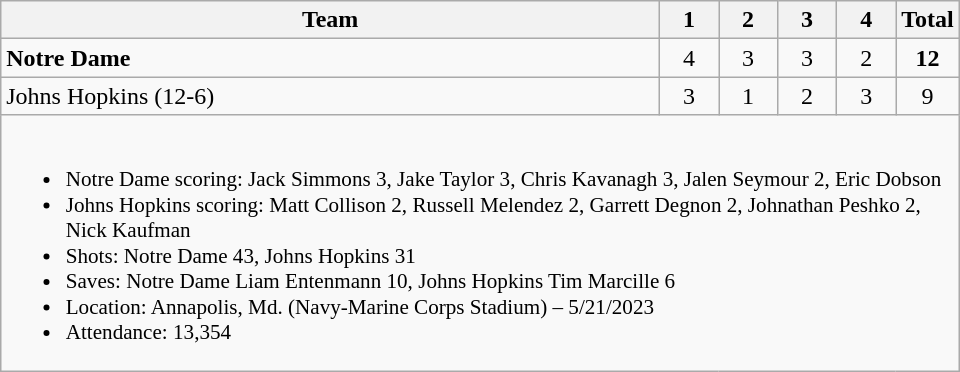<table class="wikitable" style="text-align:center; max-width:40em">
<tr>
<th>Team</th>
<th style="width:2em">1</th>
<th style="width:2em">2</th>
<th style="width:2em">3</th>
<th style="width:2em">4</th>
<th style="width:2em">Total</th>
</tr>
<tr>
<td style="text-align:left"><strong>Notre Dame</strong></td>
<td>4</td>
<td>3</td>
<td>3</td>
<td>2</td>
<td><strong>12</strong></td>
</tr>
<tr>
<td style="text-align:left">Johns Hopkins (12-6)</td>
<td>3</td>
<td>1</td>
<td>2</td>
<td>3</td>
<td>9</td>
</tr>
<tr>
<td colspan=6 style="text-align:left; font-size:88%;"><br><ul><li>Notre Dame scoring: Jack Simmons 3, Jake Taylor 3, Chris Kavanagh 3, Jalen Seymour 2, Eric Dobson</li><li>Johns Hopkins scoring: Matt Collison 2, Russell Melendez 2, Garrett Degnon 2, Johnathan Peshko 2, Nick Kaufman</li><li>Shots: Notre Dame 43, Johns Hopkins 31</li><li>Saves: Notre Dame Liam Entenmann 10, Johns Hopkins Tim Marcille 6</li><li>Location: Annapolis, Md. (Navy-Marine Corps Stadium) – 5/21/2023</li><li>Attendance: 13,354</li></ul></td>
</tr>
</table>
